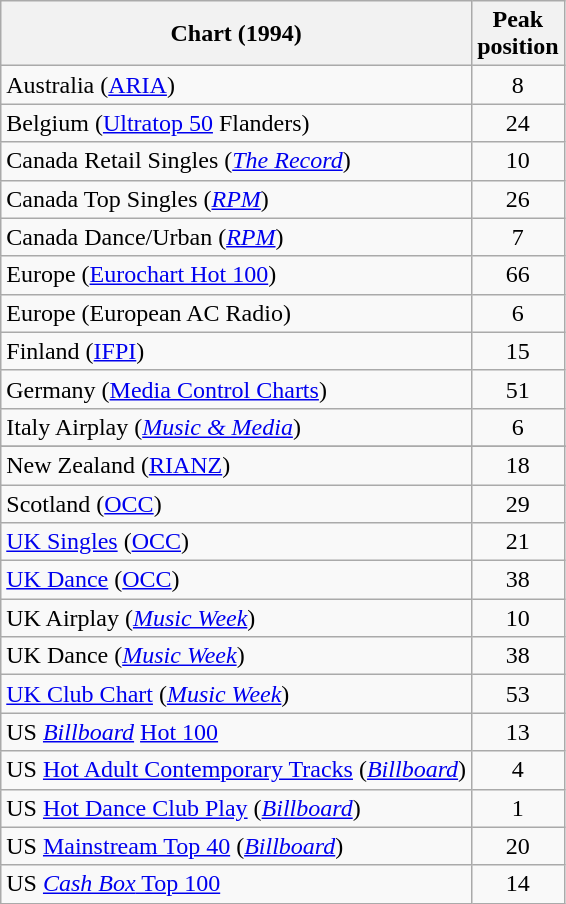<table class="wikitable sortable">
<tr>
<th>Chart (1994)</th>
<th>Peak<br>position</th>
</tr>
<tr>
<td>Australia (<a href='#'>ARIA</a>)</td>
<td style="text-align:center;">8</td>
</tr>
<tr>
<td>Belgium (<a href='#'>Ultratop 50</a> Flanders)</td>
<td style="text-align:center;">24</td>
</tr>
<tr>
<td>Canada Retail Singles (<em><a href='#'>The Record</a></em>)</td>
<td style="text-align:center;">10</td>
</tr>
<tr>
<td>Canada Top Singles (<a href='#'><em>RPM</em></a>)</td>
<td style="text-align:center;">26</td>
</tr>
<tr>
<td>Canada Dance/Urban (<a href='#'><em>RPM</em></a>)</td>
<td style="text-align:center;">7</td>
</tr>
<tr>
<td>Europe (<a href='#'>Eurochart Hot 100</a>)</td>
<td style="text-align:center;">66</td>
</tr>
<tr>
<td>Europe (European AC Radio)</td>
<td style="text-align:center;">6</td>
</tr>
<tr>
<td>Finland (<a href='#'>IFPI</a>)</td>
<td style="text-align:center;">15</td>
</tr>
<tr>
<td>Germany (<a href='#'>Media Control Charts</a>)</td>
<td style="text-align:center;">51</td>
</tr>
<tr>
<td>Italy Airplay (<em><a href='#'>Music & Media</a></em>)</td>
<td style="text-align:center;">6</td>
</tr>
<tr>
</tr>
<tr>
</tr>
<tr>
<td>New Zealand (<a href='#'>RIANZ</a>)</td>
<td style="text-align:center;">18</td>
</tr>
<tr>
<td>Scotland (<a href='#'>OCC</a>)</td>
<td style="text-align:center;">29</td>
</tr>
<tr>
<td><a href='#'>UK Singles</a> (<a href='#'>OCC</a>)</td>
<td style="text-align:center;">21</td>
</tr>
<tr>
<td><a href='#'>UK Dance</a> (<a href='#'>OCC</a>)</td>
<td style="text-align:center;">38</td>
</tr>
<tr>
<td>UK Airplay (<em><a href='#'>Music Week</a></em>)</td>
<td style="text-align:center;">10</td>
</tr>
<tr>
<td>UK Dance (<em><a href='#'>Music Week</a></em>)</td>
<td style="text-align:center;">38</td>
</tr>
<tr>
<td><a href='#'>UK Club Chart</a> (<em><a href='#'>Music Week</a></em>)</td>
<td style="text-align:center;">53</td>
</tr>
<tr>
<td>US <em><a href='#'>Billboard</a></em> <a href='#'>Hot 100</a></td>
<td style="text-align:center;">13</td>
</tr>
<tr>
<td>US <a href='#'>Hot Adult Contemporary Tracks</a> (<em><a href='#'>Billboard</a></em>)</td>
<td style="text-align:center;">4</td>
</tr>
<tr>
<td>US <a href='#'>Hot Dance Club Play</a> (<em><a href='#'>Billboard</a></em>)</td>
<td style="text-align:center;">1</td>
</tr>
<tr>
<td>US <a href='#'>Mainstream Top 40</a> (<em><a href='#'>Billboard</a></em>)</td>
<td style="text-align:center;">20</td>
</tr>
<tr>
<td>US <a href='#'><em>Cash Box</em> Top 100</a></td>
<td style="text-align:center;">14</td>
</tr>
</table>
